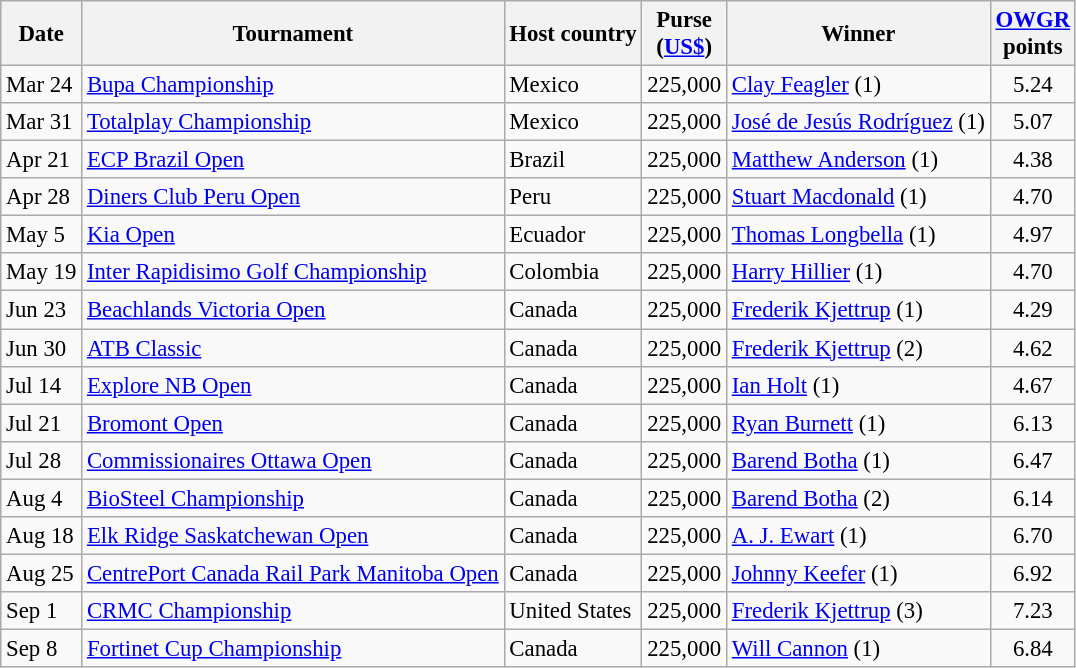<table class="wikitable" style="font-size:95%;">
<tr>
<th>Date</th>
<th>Tournament</th>
<th>Host country</th>
<th>Purse<br>(<a href='#'>US$</a>)</th>
<th>Winner</th>
<th><a href='#'>OWGR</a><br>points</th>
</tr>
<tr>
<td>Mar 24</td>
<td><a href='#'>Bupa Championship</a></td>
<td>Mexico</td>
<td align=right>225,000</td>
<td> <a href='#'>Clay Feagler</a> (1)</td>
<td align=center>5.24</td>
</tr>
<tr>
<td>Mar 31</td>
<td><a href='#'>Totalplay Championship</a></td>
<td>Mexico</td>
<td align=right>225,000</td>
<td> <a href='#'>José de Jesús Rodríguez</a> (1)</td>
<td align=center>5.07</td>
</tr>
<tr>
<td>Apr 21</td>
<td><a href='#'>ECP Brazil Open</a></td>
<td>Brazil</td>
<td align=right>225,000</td>
<td> <a href='#'>Matthew Anderson</a> (1)</td>
<td align=center>4.38</td>
</tr>
<tr>
<td>Apr 28</td>
<td><a href='#'>Diners Club Peru Open</a></td>
<td>Peru</td>
<td align=right>225,000</td>
<td> <a href='#'>Stuart Macdonald</a> (1)</td>
<td align=center>4.70</td>
</tr>
<tr>
<td>May 5</td>
<td><a href='#'>Kia Open</a></td>
<td>Ecuador</td>
<td align=right>225,000</td>
<td> <a href='#'>Thomas Longbella</a> (1)</td>
<td align=center>4.97</td>
</tr>
<tr>
<td>May 19</td>
<td><a href='#'>Inter Rapidisimo Golf Championship</a></td>
<td>Colombia</td>
<td align=right>225,000</td>
<td> <a href='#'>Harry Hillier</a> (1)</td>
<td align=center>4.70</td>
</tr>
<tr>
<td>Jun 23</td>
<td><a href='#'>Beachlands Victoria Open</a></td>
<td>Canada</td>
<td align=right>225,000</td>
<td> <a href='#'>Frederik Kjettrup</a> (1)</td>
<td align=center>4.29</td>
</tr>
<tr>
<td>Jun 30</td>
<td><a href='#'>ATB Classic</a></td>
<td>Canada</td>
<td align=right>225,000</td>
<td> <a href='#'>Frederik Kjettrup</a> (2)</td>
<td align=center>4.62</td>
</tr>
<tr>
<td>Jul 14</td>
<td><a href='#'>Explore NB Open</a></td>
<td>Canada</td>
<td align=right>225,000</td>
<td> <a href='#'>Ian Holt</a> (1)</td>
<td align=center>4.67</td>
</tr>
<tr>
<td>Jul 21</td>
<td><a href='#'>Bromont Open</a></td>
<td>Canada</td>
<td align=right>225,000</td>
<td> <a href='#'>Ryan Burnett</a> (1)</td>
<td align=center>6.13</td>
</tr>
<tr>
<td>Jul 28</td>
<td><a href='#'>Commissionaires Ottawa Open</a></td>
<td>Canada</td>
<td align=right>225,000</td>
<td> <a href='#'>Barend Botha</a> (1)</td>
<td align=center>6.47</td>
</tr>
<tr>
<td>Aug 4</td>
<td><a href='#'>BioSteel Championship</a></td>
<td>Canada</td>
<td align=right>225,000</td>
<td> <a href='#'>Barend Botha</a> (2)</td>
<td align=center>6.14</td>
</tr>
<tr>
<td>Aug 18</td>
<td><a href='#'>Elk Ridge Saskatchewan Open</a></td>
<td>Canada</td>
<td align=right>225,000</td>
<td> <a href='#'>A. J. Ewart</a> (1)</td>
<td align=center>6.70</td>
</tr>
<tr>
<td>Aug 25</td>
<td><a href='#'>CentrePort Canada Rail Park Manitoba Open</a></td>
<td>Canada</td>
<td align=right>225,000</td>
<td> <a href='#'>Johnny Keefer</a> (1)</td>
<td align=center>6.92</td>
</tr>
<tr>
<td>Sep 1</td>
<td><a href='#'>CRMC Championship</a></td>
<td>United States</td>
<td align=right>225,000</td>
<td> <a href='#'>Frederik Kjettrup</a> (3)</td>
<td align=center>7.23</td>
</tr>
<tr>
<td>Sep 8</td>
<td><a href='#'>Fortinet Cup Championship</a></td>
<td>Canada</td>
<td align=right>225,000</td>
<td> <a href='#'>Will Cannon</a> (1)</td>
<td align=center>6.84</td>
</tr>
</table>
